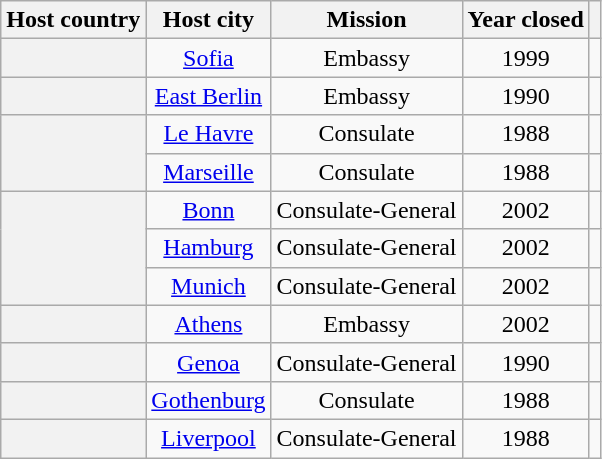<table class="wikitable plainrowheaders" style="text-align:center;">
<tr>
<th scope="col">Host country</th>
<th scope="col">Host city</th>
<th scope="col">Mission</th>
<th scope="col">Year closed</th>
<th scope="col"></th>
</tr>
<tr>
<th scope="row"></th>
<td><a href='#'>Sofia</a></td>
<td>Embassy</td>
<td>1999</td>
<td></td>
</tr>
<tr>
<th scope="row"></th>
<td><a href='#'>East Berlin</a></td>
<td>Embassy</td>
<td>1990</td>
<td></td>
</tr>
<tr>
<th scope="row" rowspan="2"></th>
<td><a href='#'>Le Havre</a></td>
<td>Consulate</td>
<td>1988</td>
<td></td>
</tr>
<tr>
<td><a href='#'>Marseille</a></td>
<td>Consulate</td>
<td>1988</td>
<td></td>
</tr>
<tr>
<th scope="row" rowspan="3"></th>
<td><a href='#'>Bonn</a></td>
<td>Consulate-General</td>
<td>2002</td>
<td></td>
</tr>
<tr>
<td><a href='#'>Hamburg</a></td>
<td>Consulate-General</td>
<td>2002</td>
<td></td>
</tr>
<tr>
<td><a href='#'>Munich</a></td>
<td>Consulate-General</td>
<td>2002</td>
<td></td>
</tr>
<tr>
<th scope="row"></th>
<td><a href='#'>Athens</a></td>
<td>Embassy</td>
<td>2002</td>
<td></td>
</tr>
<tr>
<th scope="row"></th>
<td><a href='#'>Genoa</a></td>
<td>Consulate-General</td>
<td>1990</td>
<td></td>
</tr>
<tr>
<th scope="row"></th>
<td><a href='#'>Gothenburg</a></td>
<td>Consulate</td>
<td>1988</td>
<td></td>
</tr>
<tr>
<th scope="row"></th>
<td><a href='#'>Liverpool</a></td>
<td>Consulate-General</td>
<td>1988</td>
<td></td>
</tr>
</table>
